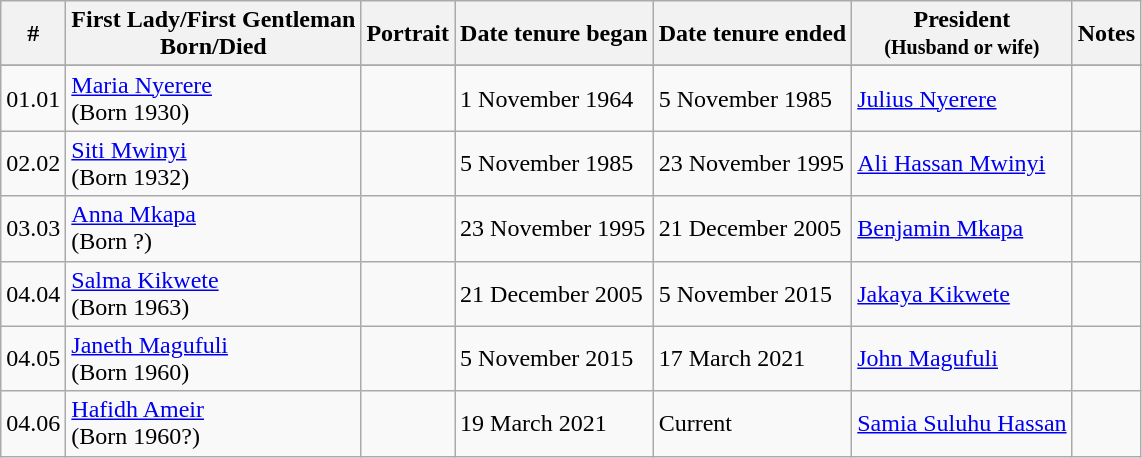<table class="sortable wikitable">
<tr>
<th align="center">#<br></th>
<th align="center">First Lady/First Gentleman<br>Born/Died</th>
<th align="center">Portrait<br></th>
<th align="center" class="unsortable">Date tenure began</th>
<th align="center" class="unsortable">Date tenure ended</th>
<th align="center">President <br><small>(Husband or wife)</small></th>
<th align="center">Notes<br></th>
</tr>
<tr style="text-align: left; background:#FFFFFF">
</tr>
<tr>
<td><span>01.0</span>1</td>
<td><a href='#'>Maria Nyerere</a> <br> (Born 1930)</td>
<td></td>
<td>1 November 1964</td>
<td>5 November 1985</td>
<td><a href='#'>Julius Nyerere</a></td>
<td></td>
</tr>
<tr>
<td><span>02.0</span>2</td>
<td><a href='#'>Siti Mwinyi</a> <br> (Born 1932)</td>
<td></td>
<td>5 November 1985</td>
<td>23 November 1995</td>
<td><a href='#'>Ali Hassan Mwinyi</a></td>
<td></td>
</tr>
<tr>
<td><span>03.0</span>3</td>
<td><a href='#'>Anna Mkapa</a> <br> (Born ?)</td>
<td></td>
<td>23 November 1995</td>
<td>21 December 2005</td>
<td><a href='#'>Benjamin Mkapa</a></td>
<td></td>
</tr>
<tr>
<td><span>04.0</span>4</td>
<td><a href='#'>Salma Kikwete</a> <br> (Born 1963)</td>
<td></td>
<td>21 December 2005</td>
<td>5 November 2015</td>
<td><a href='#'>Jakaya Kikwete</a></td>
<td></td>
</tr>
<tr>
<td><span>04.0</span>5</td>
<td><a href='#'>Janeth Magufuli</a> <br> (Born 1960)</td>
<td></td>
<td>5 November 2015</td>
<td>17 March 2021</td>
<td><a href='#'>John Magufuli</a></td>
<td></td>
</tr>
<tr>
<td><span>04.0</span>6</td>
<td><a href='#'>Hafidh Ameir</a> <br> (Born 1960?)</td>
<td></td>
<td>19 March 2021</td>
<td>Current</td>
<td><a href='#'>Samia Suluhu Hassan</a></td>
<td></td>
</tr>
</table>
